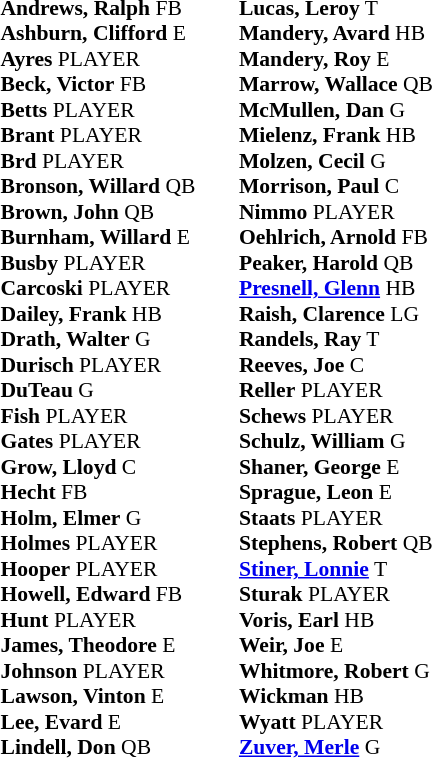<table class="toccolours" style="border-collapse:collapse; font-size:90%;">
<tr>
<td colspan="7" align="center"></td>
</tr>
<tr>
<td colspan=7 align="right"></td>
</tr>
<tr>
<td valign="top"><br><strong>Andrews, Ralph</strong> FB<br>
<strong>Ashburn, Clifford</strong> E<br>
<strong>Ayres</strong> PLAYER<br>
<strong>Beck, Victor</strong> FB<br>
<strong>Betts</strong> PLAYER<br>
<strong>Brant</strong> PLAYER<br>
<strong>Brd</strong> PLAYER<br>
<strong>Bronson, Willard</strong> QB<br>
<strong>Brown, John</strong> QB<br>
<strong>Burnham, Willard</strong> E<br>
<strong>Busby</strong> PLAYER<br>
<strong>Carcoski</strong> PLAYER<br>
<strong>Dailey, Frank</strong> HB<br>
<strong>Drath, Walter</strong> G<br>
<strong>Durisch</strong> PLAYER<br>
<strong>DuTeau</strong> G<br>
<strong>Fish</strong> PLAYER<br>
<strong>Gates</strong> PLAYER<br>
<strong>Grow, Lloyd</strong> C<br>
<strong>Hecht</strong> FB<br>
<strong>Holm, Elmer</strong> G<br>
<strong>Holmes</strong> PLAYER<br>
<strong>Hooper</strong> PLAYER<br>
<strong>Howell, Edward</strong> FB<br>
<strong>Hunt</strong> PLAYER<br>
<strong>James, Theodore</strong> E<br>
<strong>Johnson</strong> PLAYER<br>
<strong>Lawson, Vinton</strong> E<br>
<strong>Lee, Evard</strong> E<br>
<strong>Lindell, Don</strong> QB</td>
<td width="25"> </td>
<td valign="top"><br><strong>Lucas, Leroy</strong> T<br>
<strong>Mandery, Avard</strong> HB<br>
<strong>Mandery, Roy</strong> E<br>
<strong>Marrow, Wallace</strong> QB<br>
<strong>McMullen, Dan</strong> G<br>
<strong>Mielenz, Frank</strong> HB<br>
<strong>Molzen, Cecil</strong> G<br>
<strong>Morrison, Paul</strong> C<br>
<strong>Nimmo</strong> PLAYER<br>
<strong>Oehlrich, Arnold</strong> FB<br>
<strong>Peaker, Harold</strong> QB<br>
<strong><a href='#'>Presnell, Glenn</a></strong> HB<br>
<strong>Raish, Clarence</strong> LG<br>
<strong>Randels, Ray</strong> T<br>
<strong>Reeves, Joe</strong> C<br>
<strong>Reller</strong> PLAYER<br>
<strong>Schews</strong> PLAYER<br>
<strong>Schulz, William</strong> G<br>
<strong>Shaner, George</strong> E<br>
<strong>Sprague, Leon</strong> E<br>
<strong>Staats</strong> PLAYER<br>
<strong>Stephens, Robert</strong> QB<br>
<strong><a href='#'>Stiner, Lonnie</a></strong> T<br>
<strong>Sturak</strong> PLAYER<br>
<strong>Voris, Earl</strong> HB<br>
<strong>Weir, Joe</strong> E<br>
<strong>Whitmore, Robert</strong> G<br>
<strong>Wickman</strong> HB<br>
<strong>Wyatt</strong> PLAYER<br>
<strong><a href='#'>Zuver, Merle</a></strong> G
</td>
</tr>
</table>
